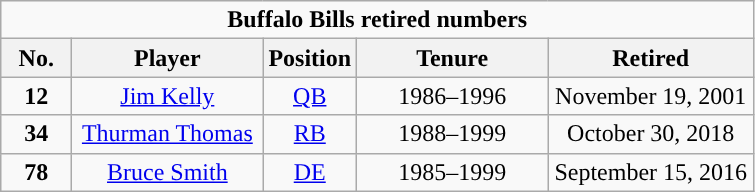<table class="wikitable" style="text-align:center">
<tr>
<td colspan="5"><strong>Buffalo Bills retired numbers</strong></td>
</tr>
<tr>
<th width=40px>No.</th>
<th width=120px>Player</th>
<th width=40px>Position</th>
<th width=120px>Tenure</th>
<th width=130px>Retired</th>
</tr>
<tr>
<td><strong>12</strong></td>
<td><a href='#'>Jim Kelly</a></td>
<td><a href='#'>QB</a></td>
<td>1986–1996</td>
<td>November 19, 2001</td>
</tr>
<tr>
<td><strong>34</strong></td>
<td><a href='#'>Thurman Thomas</a></td>
<td><a href='#'>RB</a></td>
<td>1988–1999</td>
<td>October 30, 2018</td>
</tr>
<tr>
<td><strong>78</strong></td>
<td><a href='#'>Bruce Smith</a></td>
<td><a href='#'>DE</a></td>
<td>1985–1999</td>
<td>September 15, 2016</td>
</tr>
</table>
